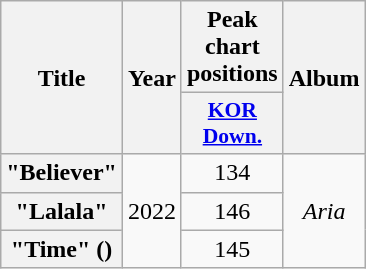<table class="wikitable plainrowheaders" style="text-align:center">
<tr>
<th scope="col" rowspan="2">Title</th>
<th scope="col" rowspan="2">Year</th>
<th scope="col">Peak chart positions</th>
<th scope="col" rowspan="2">Album</th>
</tr>
<tr>
<th scope="col" style="width:3em;font-size:90%"><a href='#'>KOR<br>Down.</a><br></th>
</tr>
<tr>
<th scope="row">"Believer"</th>
<td rowspan="3">2022</td>
<td>134</td>
<td rowspan="3"><em>Aria</em></td>
</tr>
<tr>
<th scope="row">"Lalala"</th>
<td>146</td>
</tr>
<tr>
<th scope="row">"Time" ()</th>
<td>145</td>
</tr>
</table>
